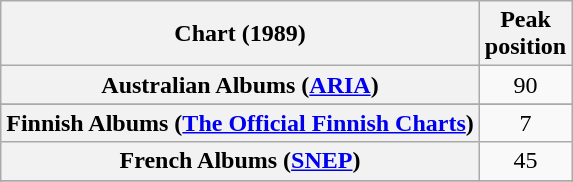<table class="wikitable sortable plainrowheaders">
<tr>
<th>Chart (1989)</th>
<th>Peak<br>position</th>
</tr>
<tr>
<th scope="row">Australian Albums (<a href='#'>ARIA</a>)</th>
<td align="center">90</td>
</tr>
<tr>
</tr>
<tr>
<th scope="row">Finnish Albums (<a href='#'>The Official Finnish Charts</a>)</th>
<td align="center">7</td>
</tr>
<tr>
<th scope="row">French Albums (<a href='#'>SNEP</a>)</th>
<td style="text-align:center;">45</td>
</tr>
<tr>
</tr>
<tr>
</tr>
</table>
